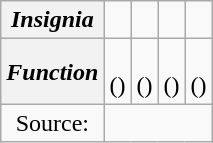<table class="wikitable" style="text-align: center;">
<tr>
<th><em>Insignia</em></th>
<td></td>
<td></td>
<td></td>
<td></td>
</tr>
<tr>
<th><em>Function</em></th>
<td><br>()</td>
<td><br>()</td>
<td><br>()</td>
<td><br>()</td>
</tr>
<tr>
<td>Source:</td>
<td colspan=4></td>
</tr>
</table>
